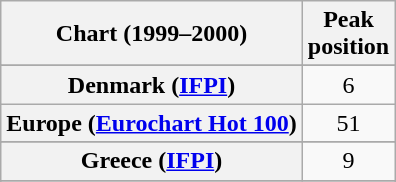<table class="wikitable sortable plainrowheaders" style="text-align:center">
<tr>
<th>Chart (1999–2000)</th>
<th>Peak<br>position</th>
</tr>
<tr>
</tr>
<tr>
</tr>
<tr>
</tr>
<tr>
</tr>
<tr>
<th scope="row">Denmark (<a href='#'>IFPI</a>)</th>
<td>6</td>
</tr>
<tr>
<th scope="row">Europe (<a href='#'>Eurochart Hot 100</a>)</th>
<td>51</td>
</tr>
<tr>
</tr>
<tr>
</tr>
<tr>
</tr>
<tr>
<th scope="row">Greece (<a href='#'>IFPI</a>)</th>
<td>9</td>
</tr>
<tr>
</tr>
<tr>
</tr>
<tr>
</tr>
<tr>
</tr>
<tr>
</tr>
</table>
